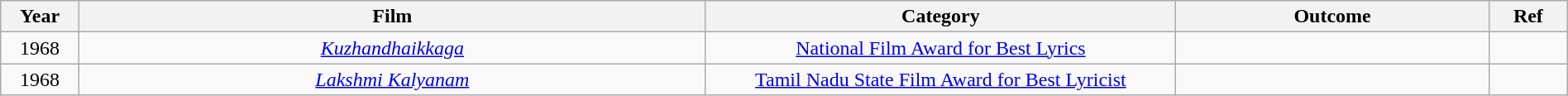<table class="wikitable" style="width:100%;">
<tr>
<th width=5%>Year</th>
<th style="width:40%;">Film</th>
<th style="width:30%;">Category</th>
<th style="width:20%;">Outcome</th>
<th style="width:5%;">Ref</th>
</tr>
<tr>
<td style="text-align:center;">1968</td>
<td style="text-align:center;"><em><a href='#'>Kuzhandhaikkaga</a></em></td>
<td style="text-align:center;"><a href='#'>National Film Award for Best Lyrics</a></td>
<td></td>
<td></td>
</tr>
<tr>
<td style="text-align:center;">1968</td>
<td style="text-align:center;"><em><a href='#'>Lakshmi Kalyanam</a></em></td>
<td style="text-align:center;"><a href='#'>Tamil Nadu State Film Award for Best Lyricist</a></td>
<td></td>
<td></td>
</tr>
</table>
